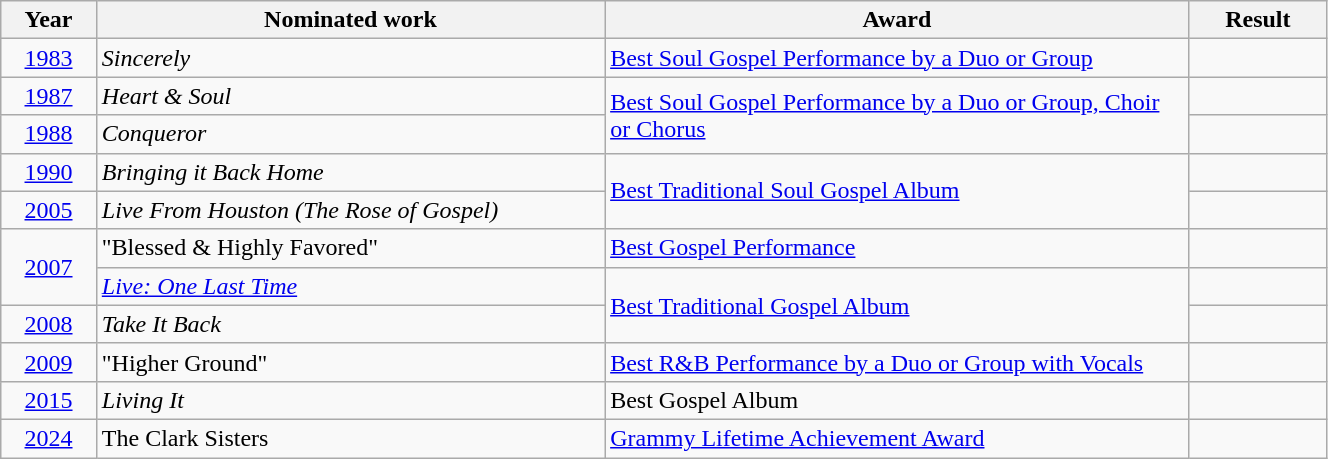<table class="wikitable" style="width:70%;">
<tr>
<th style="width:3%;">Year</th>
<th style="width:20%;">Nominated work</th>
<th style="width:23%;">Award</th>
<th style="width:5%;">Result</th>
</tr>
<tr>
<td align="center"><a href='#'>1983</a></td>
<td><em>Sincerely</em></td>
<td><a href='#'>Best Soul Gospel Performance by a Duo or Group</a></td>
<td></td>
</tr>
<tr>
<td align="center"><a href='#'>1987</a></td>
<td><em>Heart & Soul</em></td>
<td rowspan="2"><a href='#'>Best Soul Gospel Performance by a Duo or Group, Choir or Chorus</a></td>
<td></td>
</tr>
<tr>
<td align="center"><a href='#'>1988</a></td>
<td><em>Conqueror</em></td>
<td></td>
</tr>
<tr>
<td align="center"><a href='#'>1990</a></td>
<td><em>Bringing it Back Home</em></td>
<td rowspan="2"><a href='#'>Best Traditional Soul Gospel Album</a></td>
<td></td>
</tr>
<tr>
<td align="center"><a href='#'>2005</a></td>
<td><em>Live From Houston (The Rose of Gospel)</em></td>
<td></td>
</tr>
<tr>
<td align="center" rowspan="2"><a href='#'>2007</a></td>
<td>"Blessed & Highly Favored"</td>
<td><a href='#'>Best Gospel Performance</a></td>
<td></td>
</tr>
<tr>
<td><em><a href='#'>Live: One Last Time</a></em></td>
<td rowspan="2"><a href='#'>Best Traditional Gospel Album</a></td>
<td></td>
</tr>
<tr>
<td align="center"><a href='#'>2008</a></td>
<td><em>Take It Back</em></td>
<td></td>
</tr>
<tr>
<td align="center"><a href='#'>2009</a></td>
<td>"Higher Ground"</td>
<td><a href='#'>Best R&B Performance by a Duo or Group with Vocals</a></td>
<td></td>
</tr>
<tr>
<td align="center"><a href='#'>2015</a></td>
<td><em>Living It</em></td>
<td>Best Gospel Album</td>
<td></td>
</tr>
<tr>
<td align="center"><a href='#'>2024</a></td>
<td>The Clark Sisters</td>
<td><a href='#'>Grammy Lifetime Achievement Award</a></td>
<td></td>
</tr>
</table>
